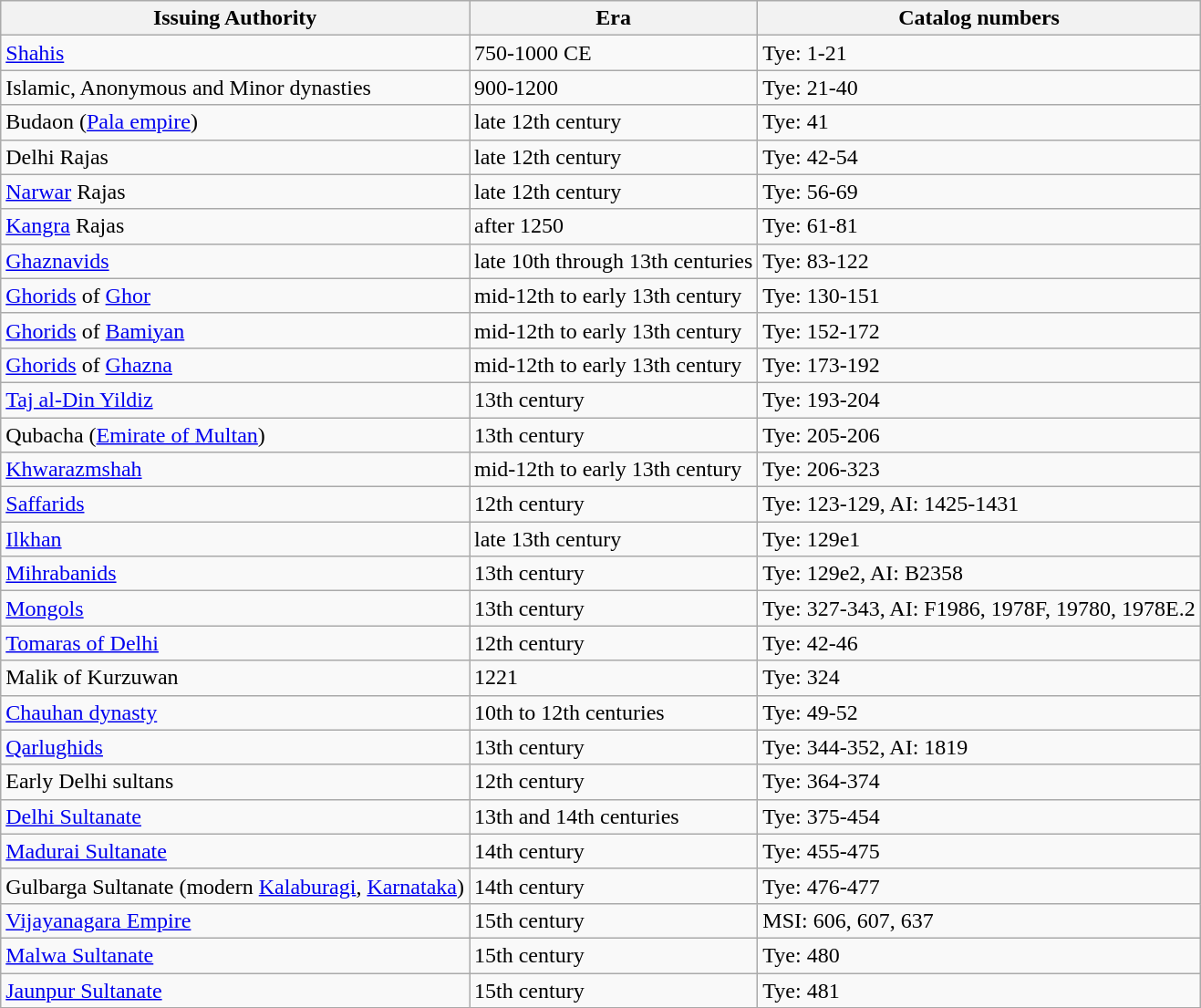<table class="wikitable">
<tr>
<th>Issuing Authority</th>
<th>Era</th>
<th>Catalog numbers</th>
</tr>
<tr>
<td><a href='#'>Shahis</a></td>
<td>750-1000 CE</td>
<td>Tye: 1-21</td>
</tr>
<tr>
<td>Islamic, Anonymous and Minor dynasties</td>
<td>900-1200</td>
<td>Tye: 21-40</td>
</tr>
<tr>
<td>Budaon (<a href='#'>Pala empire</a>)</td>
<td>late 12th century</td>
<td>Tye: 41</td>
</tr>
<tr>
<td>Delhi Rajas</td>
<td>late 12th century</td>
<td>Tye: 42-54</td>
</tr>
<tr>
<td><a href='#'>Narwar</a> Rajas</td>
<td>late 12th century</td>
<td>Tye: 56-69</td>
</tr>
<tr>
<td><a href='#'>Kangra</a> Rajas</td>
<td>after 1250</td>
<td>Tye: 61-81</td>
</tr>
<tr>
<td><a href='#'>Ghaznavids</a></td>
<td>late 10th through 13th centuries</td>
<td>Tye: 83-122</td>
</tr>
<tr>
<td><a href='#'>Ghorids</a> of <a href='#'>Ghor</a></td>
<td>mid-12th to early 13th century</td>
<td>Tye: 130-151</td>
</tr>
<tr>
<td><a href='#'>Ghorids</a> of <a href='#'>Bamiyan</a></td>
<td>mid-12th to early 13th century</td>
<td>Tye: 152-172</td>
</tr>
<tr>
<td><a href='#'>Ghorids</a> of <a href='#'>Ghazna</a></td>
<td>mid-12th to early 13th century</td>
<td>Tye: 173-192</td>
</tr>
<tr>
<td><a href='#'>Taj al-Din Yildiz</a></td>
<td>13th century</td>
<td>Tye: 193-204</td>
</tr>
<tr>
<td>Qubacha (<a href='#'>Emirate of Multan</a>)</td>
<td>13th century</td>
<td>Tye: 205-206</td>
</tr>
<tr>
<td><a href='#'>Khwarazmshah</a></td>
<td>mid-12th to early 13th century</td>
<td>Tye: 206-323</td>
</tr>
<tr>
<td><a href='#'>Saffarids</a></td>
<td>12th century</td>
<td>Tye: 123-129, AI: 1425-1431</td>
</tr>
<tr>
<td><a href='#'>Ilkhan</a></td>
<td>late 13th century</td>
<td>Tye: 129e1</td>
</tr>
<tr>
<td><a href='#'>Mihrabanids</a></td>
<td>13th century</td>
<td>Tye: 129e2, AI: B2358</td>
</tr>
<tr>
<td><a href='#'>Mongols</a></td>
<td>13th century</td>
<td>Tye: 327-343, AI: F1986, 1978F, 19780, 1978E.2</td>
</tr>
<tr>
<td><a href='#'>Tomaras of Delhi</a></td>
<td>12th century</td>
<td>Tye: 42-46</td>
</tr>
<tr>
<td>Malik of Kurzuwan</td>
<td>1221</td>
<td>Tye: 324</td>
</tr>
<tr>
<td><a href='#'>Chauhan dynasty</a></td>
<td>10th to 12th centuries</td>
<td>Tye: 49-52</td>
</tr>
<tr>
<td><a href='#'>Qarlughids</a></td>
<td>13th century</td>
<td>Tye: 344-352, AI: 1819</td>
</tr>
<tr>
<td>Early Delhi sultans</td>
<td>12th century</td>
<td>Tye: 364-374</td>
</tr>
<tr>
<td><a href='#'>Delhi Sultanate</a></td>
<td>13th and 14th centuries</td>
<td>Tye: 375-454</td>
</tr>
<tr>
<td><a href='#'>Madurai Sultanate</a></td>
<td>14th century</td>
<td>Tye: 455-475</td>
</tr>
<tr>
<td>Gulbarga Sultanate (modern <a href='#'>Kalaburagi</a>, <a href='#'>Karnataka</a>)</td>
<td>14th century</td>
<td>Tye: 476-477</td>
</tr>
<tr>
<td><a href='#'>Vijayanagara Empire</a></td>
<td>15th century</td>
<td>MSI: 606, 607, 637</td>
</tr>
<tr>
<td><a href='#'>Malwa Sultanate</a></td>
<td>15th century</td>
<td>Tye: 480</td>
</tr>
<tr>
<td><a href='#'>Jaunpur Sultanate</a></td>
<td>15th century</td>
<td>Tye: 481</td>
</tr>
<tr>
</tr>
</table>
